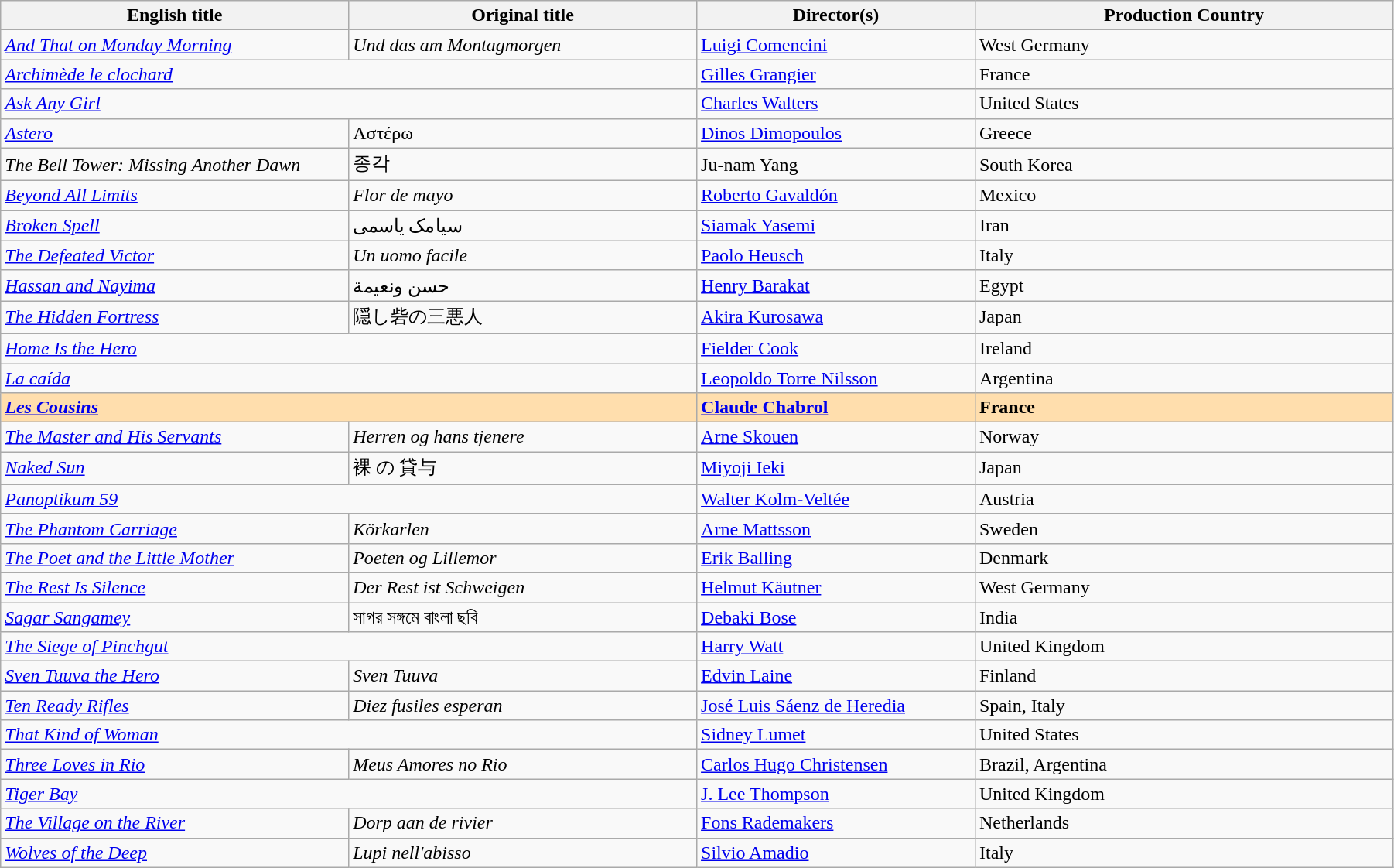<table class="wikitable" width="95%" cellpadding="5">
<tr>
<th width="25%">English title</th>
<th width="25%">Original title</th>
<th width="20%">Director(s)</th>
<th width="30%">Production Country</th>
</tr>
<tr>
<td><em><a href='#'>And That on Monday Morning</a></em></td>
<td><em>Und das am Montagmorgen</em></td>
<td><a href='#'>Luigi Comencini</a></td>
<td>West Germany</td>
</tr>
<tr>
<td colspan="2"><em><a href='#'>Archimède le clochard</a></em></td>
<td><a href='#'>Gilles Grangier</a></td>
<td>France</td>
</tr>
<tr>
<td colspan="2"><em><a href='#'>Ask Any Girl</a></em></td>
<td><a href='#'>Charles Walters</a></td>
<td>United States</td>
</tr>
<tr>
<td><em><a href='#'>Astero</a></em></td>
<td>Αστέρω</td>
<td><a href='#'>Dinos Dimopoulos</a></td>
<td>Greece</td>
</tr>
<tr>
<td><em>The Bell Tower: Missing Another Dawn</em></td>
<td>종각</td>
<td>Ju-nam Yang</td>
<td>South Korea</td>
</tr>
<tr>
<td><em><a href='#'>Beyond All Limits</a></em></td>
<td><em>Flor de mayo</em></td>
<td><a href='#'>Roberto Gavaldón</a></td>
<td>Mexico</td>
</tr>
<tr>
<td><em><a href='#'>Broken Spell</a></em></td>
<td>سیامک یاسمی</td>
<td><a href='#'>Siamak Yasemi</a></td>
<td>Iran</td>
</tr>
<tr>
<td><em><a href='#'>The Defeated Victor</a></em></td>
<td><em>Un uomo facile</em></td>
<td><a href='#'>Paolo Heusch</a></td>
<td>Italy</td>
</tr>
<tr>
<td><em><a href='#'>Hassan and Nayima</a></em></td>
<td>حسن ونعيمة</td>
<td><a href='#'>Henry Barakat</a></td>
<td>Egypt</td>
</tr>
<tr>
<td><em><a href='#'>The Hidden Fortress</a></em></td>
<td>隠し砦の三悪人</td>
<td><a href='#'>Akira Kurosawa</a></td>
<td>Japan</td>
</tr>
<tr>
<td colspan="2"><em><a href='#'>Home Is the Hero</a></em></td>
<td><a href='#'>Fielder Cook</a></td>
<td>Ireland</td>
</tr>
<tr>
<td colspan="2"><em><a href='#'>La caída</a></em></td>
<td><a href='#'>Leopoldo Torre Nilsson</a></td>
<td>Argentina</td>
</tr>
<tr style="background:#FFDEAD;">
<td colspan="2"><em><a href='#'><strong>Les Cousins</strong></a></em></td>
<td><strong><a href='#'>Claude Chabrol</a></strong></td>
<td><strong>France</strong></td>
</tr>
<tr>
<td><em><a href='#'>The Master and His Servants</a></em></td>
<td><em>Herren og hans tjenere</em></td>
<td><a href='#'>Arne Skouen</a></td>
<td>Norway</td>
</tr>
<tr>
<td><em><a href='#'>Naked Sun</a></em></td>
<td>裸 の 貸与</td>
<td><a href='#'>Miyoji Ieki</a></td>
<td>Japan</td>
</tr>
<tr>
<td colspan="2"><em><a href='#'>Panoptikum 59</a></em></td>
<td><a href='#'>Walter Kolm-Veltée</a></td>
<td>Austria</td>
</tr>
<tr>
<td><em><a href='#'>The Phantom Carriage</a></em></td>
<td><em>Körkarlen</em></td>
<td><a href='#'>Arne Mattsson</a></td>
<td>Sweden</td>
</tr>
<tr>
<td><em><a href='#'>The Poet and the Little Mother</a></em></td>
<td><em>Poeten og Lillemor</em></td>
<td><a href='#'>Erik Balling</a></td>
<td>Denmark</td>
</tr>
<tr>
<td><em><a href='#'>The Rest Is Silence</a></em></td>
<td><em>Der Rest ist Schweigen</em></td>
<td><a href='#'>Helmut Käutner</a></td>
<td>West Germany</td>
</tr>
<tr>
<td><em><a href='#'>Sagar Sangamey</a></em></td>
<td>সাগর সঙ্গমে বাংলা ছবি</td>
<td><a href='#'>Debaki Bose</a></td>
<td>India</td>
</tr>
<tr>
<td colspan="2"><em><a href='#'>The Siege of Pinchgut</a></em></td>
<td><a href='#'>Harry Watt</a></td>
<td>United Kingdom</td>
</tr>
<tr>
<td><em><a href='#'>Sven Tuuva the Hero</a></em></td>
<td><em>Sven Tuuva</em></td>
<td><a href='#'>Edvin Laine</a></td>
<td>Finland</td>
</tr>
<tr>
<td><em><a href='#'>Ten Ready Rifles</a></em></td>
<td><em>Diez fusiles esperan</em></td>
<td><a href='#'>José Luis Sáenz de Heredia</a></td>
<td>Spain, Italy</td>
</tr>
<tr>
<td colspan="2"><em><a href='#'>That Kind of Woman</a></em></td>
<td><a href='#'>Sidney Lumet</a></td>
<td>United States</td>
</tr>
<tr>
<td><em><a href='#'>Three Loves in Rio</a></em></td>
<td><em>Meus Amores no Rio</em></td>
<td><a href='#'>Carlos Hugo Christensen</a></td>
<td>Brazil, Argentina</td>
</tr>
<tr>
<td colspan="2"><em><a href='#'>Tiger Bay</a></em></td>
<td><a href='#'>J. Lee Thompson</a></td>
<td>United Kingdom</td>
</tr>
<tr>
<td><em><a href='#'>The Village on the River</a></em></td>
<td><em>Dorp aan de rivier</em></td>
<td><a href='#'>Fons Rademakers</a></td>
<td>Netherlands</td>
</tr>
<tr>
<td><em><a href='#'>Wolves of the Deep</a></em></td>
<td><em>Lupi nell'abisso</em></td>
<td><a href='#'>Silvio Amadio</a></td>
<td>Italy</td>
</tr>
</table>
